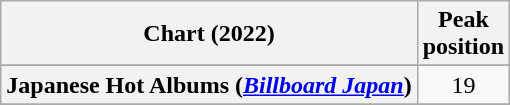<table class="wikitable sortable plainrowheaders" style="text-align:center">
<tr>
<th scope="col">Chart (2022)</th>
<th scope="col">Peak<br>position</th>
</tr>
<tr>
</tr>
<tr>
</tr>
<tr>
</tr>
<tr>
</tr>
<tr>
</tr>
<tr>
</tr>
<tr>
</tr>
<tr>
</tr>
<tr>
</tr>
<tr>
</tr>
<tr>
</tr>
<tr>
</tr>
<tr>
</tr>
<tr>
</tr>
<tr>
<th scope="row">Japanese Hot Albums (<em><a href='#'>Billboard Japan</a></em>)</th>
<td>19</td>
</tr>
<tr>
</tr>
<tr>
</tr>
<tr>
</tr>
<tr>
</tr>
<tr>
</tr>
<tr>
</tr>
<tr>
</tr>
<tr>
</tr>
<tr>
</tr>
<tr>
</tr>
<tr>
</tr>
<tr>
</tr>
</table>
